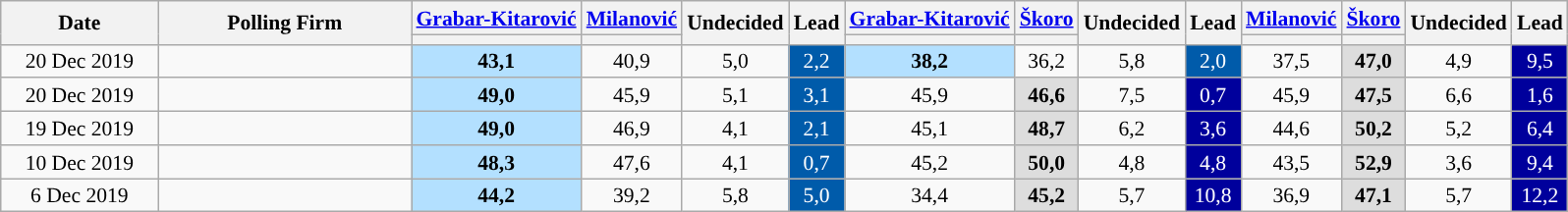<table class="wikitable" style="text-align:center; font-size:90%; line-height:16px">
<tr>
<th rowspan="2" style="width:100px;">Date</th>
<th rowspan="2" style="width:165px;">Polling Firm</th>
<th><a href='#'>Grabar-Kitarović</a></th>
<th><a href='#'>Milanović</a></th>
<th rowspan="2" style="width:40px;">Undecided</th>
<th rowspan="2" style="width:20px;">Lead</th>
<th><a href='#'>Grabar-Kitarović</a></th>
<th><a href='#'>Škoro</a></th>
<th rowspan="2" style="width:40px;">Undecided</th>
<th rowspan="2" style="width:20px;">Lead</th>
<th><a href='#'>Milanović</a></th>
<th><a href='#'>Škoro</a></th>
<th rowspan="2" style="width:40px;">Undecided</th>
<th rowspan="2" style="width:20px;">Lead</th>
</tr>
<tr>
<th style="background:"></th>
<th style="background:"></th>
<th style="background:"></th>
<th style="background:"></th>
<th style="background:"></th>
<th style="background:"></th>
</tr>
<tr>
<td>20 Dec 2019</td>
<td></td>
<td style="background:#B3E0FF"><strong>43,1</strong></td>
<td>40,9</td>
<td>5,0</td>
<td style="background:#005BAA; color:white;">2,2</td>
<td style="background:#B3E0FF"><strong>38,2</strong></td>
<td>36,2</td>
<td>5,8</td>
<td style="background:#005BAA; color:white;">2,0</td>
<td>37,5</td>
<td style="background:#DDDDDD"><strong>47,0</strong></td>
<td>4,9</td>
<td style="background:#00009C; color:white;">9,5</td>
</tr>
<tr>
<td>20 Dec 2019</td>
<td></td>
<td style="background:#B3E0FF"><strong>49,0</strong></td>
<td>45,9</td>
<td>5,1</td>
<td style="background:#005BAA; color:white;">3,1</td>
<td>45,9</td>
<td style="background:#DDDDDD"><strong>46,6</strong></td>
<td>7,5</td>
<td style="background:#00009C; color:white;">0,7</td>
<td>45,9</td>
<td style="background:#DDDDDD"><strong>47,5</strong></td>
<td>6,6</td>
<td style="background:#00009C; color:white;">1,6</td>
</tr>
<tr>
<td>19 Dec 2019</td>
<td></td>
<td style="background:#B3E0FF"><strong>49,0</strong></td>
<td>46,9</td>
<td>4,1</td>
<td style="background:#005BAA; color:white;">2,1</td>
<td>45,1</td>
<td style="background:#DDDDDD"><strong>48,7</strong></td>
<td>6,2</td>
<td style="background:#00009C; color:white;">3,6</td>
<td>44,6</td>
<td style="background:#DDDDDD"><strong>50,2</strong></td>
<td>5,2</td>
<td style="background:#00009C; color:white;">6,4</td>
</tr>
<tr>
<td>10 Dec 2019</td>
<td></td>
<td style="background:#B3E0FF"><strong>48,3</strong></td>
<td>47,6</td>
<td>4,1</td>
<td style="background:#005BAA; color:white;">0,7</td>
<td>45,2</td>
<td style="background:#DDDDDD"><strong>50,0</strong></td>
<td>4,8</td>
<td style="background:#00009C; color:white;">4,8</td>
<td>43,5</td>
<td style="background:#DDDDDD"><strong>52,9</strong></td>
<td>3,6</td>
<td style="background:#00009C; color:white;">9,4</td>
</tr>
<tr>
<td>6 Dec 2019</td>
<td></td>
<td style="background:#B3E0FF"><strong>44,2</strong></td>
<td>39,2</td>
<td>5,8</td>
<td style="background:#005BAA; color:white;">5,0</td>
<td>34,4</td>
<td style="background:#DDDDDD"><strong>45,2</strong></td>
<td>5,7</td>
<td style="background:#00009C; color:white;">10,8</td>
<td>36,9</td>
<td style="background:#DDDDDD"><strong>47,1</strong></td>
<td>5,7</td>
<td style="background:#00009C; color:white;">12,2</td>
</tr>
</table>
